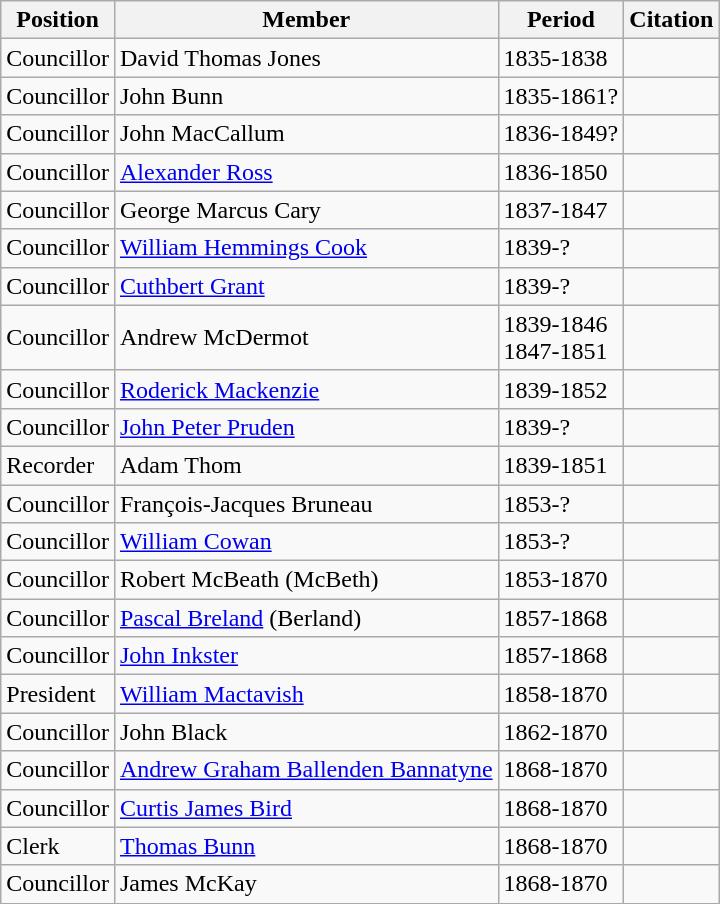<table class="wikitable sortable">
<tr>
<th>Position</th>
<th>Member</th>
<th>Period</th>
<th>Citation</th>
</tr>
<tr>
<td>Councillor</td>
<td>David Thomas Jones</td>
<td>1835-1838</td>
<td></td>
</tr>
<tr>
<td>Councillor</td>
<td>John Bunn</td>
<td>1835-1861?</td>
<td></td>
</tr>
<tr>
<td>Councillor</td>
<td>John MacCallum</td>
<td>1836-1849?</td>
<td></td>
</tr>
<tr>
<td>Councillor</td>
<td><a href='#'>Alexander Ross</a></td>
<td>1836-1850</td>
<td></td>
</tr>
<tr>
<td>Councillor</td>
<td>George Marcus Cary</td>
<td>1837-1847</td>
<td></td>
</tr>
<tr>
<td>Councillor</td>
<td><a href='#'>William Hemmings Cook</a></td>
<td>1839-?</td>
<td></td>
</tr>
<tr>
<td>Councillor</td>
<td><a href='#'>Cuthbert Grant</a></td>
<td>1839-?</td>
<td></td>
</tr>
<tr>
<td>Councillor</td>
<td>Andrew McDermot</td>
<td>1839-1846<br>1847-1851</td>
<td></td>
</tr>
<tr>
<td>Councillor</td>
<td><a href='#'>Roderick Mackenzie</a></td>
<td>1839-1852</td>
<td></td>
</tr>
<tr>
<td>Councillor</td>
<td><a href='#'>John Peter Pruden</a></td>
<td>1839-?</td>
<td></td>
</tr>
<tr>
<td>Recorder</td>
<td>Adam Thom</td>
<td>1839-1851</td>
<td></td>
</tr>
<tr>
<td>Councillor</td>
<td>François-Jacques Bruneau</td>
<td>1853-?</td>
<td></td>
</tr>
<tr>
<td>Councillor</td>
<td><a href='#'>William Cowan</a></td>
<td>1853-?</td>
<td></td>
</tr>
<tr>
<td>Councillor</td>
<td>Robert McBeath (McBeth)</td>
<td>1853-1870</td>
<td></td>
</tr>
<tr>
<td>Councillor</td>
<td><a href='#'>Pascal Breland</a> (Berland)</td>
<td>1857-1868</td>
<td></td>
</tr>
<tr>
<td>Councillor</td>
<td><a href='#'>John Inkster</a></td>
<td>1857-1868</td>
<td></td>
</tr>
<tr>
<td>President</td>
<td><a href='#'>William Mactavish</a></td>
<td>1858-1870</td>
<td></td>
</tr>
<tr>
<td>Councillor</td>
<td>John Black</td>
<td>1862-1870</td>
<td></td>
</tr>
<tr>
<td>Councillor</td>
<td><a href='#'>Andrew Graham Ballenden Bannatyne</a></td>
<td>1868-1870</td>
<td></td>
</tr>
<tr>
<td>Councillor</td>
<td><a href='#'>Curtis James Bird</a></td>
<td>1868-1870</td>
<td></td>
</tr>
<tr>
<td>Clerk</td>
<td><a href='#'>Thomas Bunn</a></td>
<td>1868-1870</td>
<td></td>
</tr>
<tr>
<td>Councillor</td>
<td>James McKay</td>
<td>1868-1870</td>
<td></td>
</tr>
</table>
